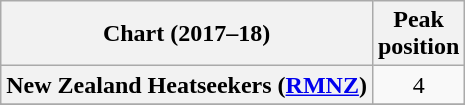<table class="wikitable sortable plainrowheaders" style="text-align:center">
<tr>
<th scope="col">Chart (2017–18)</th>
<th scope="col">Peak<br>position</th>
</tr>
<tr>
<th scope="row">New Zealand Heatseekers (<a href='#'>RMNZ</a>)</th>
<td>4</td>
</tr>
<tr>
</tr>
<tr>
</tr>
</table>
